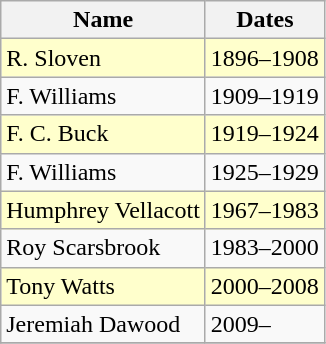<table class="wikitable" border="1">
<tr>
<th>Name</th>
<th>Dates</th>
</tr>
<tr style="background:#ffc;">
<td>R. Sloven</td>
<td>1896–1908</td>
</tr>
<tr>
<td>F. Williams</td>
<td>1909–1919</td>
</tr>
<tr style="background:#ffc;">
<td>F. C. Buck</td>
<td>1919–1924</td>
</tr>
<tr>
<td>F. Williams</td>
<td>1925–1929</td>
</tr>
<tr style="background:#ffc;">
<td>Humphrey Vellacott</td>
<td>1967–1983</td>
</tr>
<tr>
<td>Roy Scarsbrook</td>
<td>1983–2000</td>
</tr>
<tr style="background:#ffc;">
<td>Tony Watts</td>
<td>2000–2008</td>
</tr>
<tr>
<td>Jeremiah Dawood</td>
<td>2009–</td>
</tr>
<tr style="background:#ffc;">
</tr>
</table>
